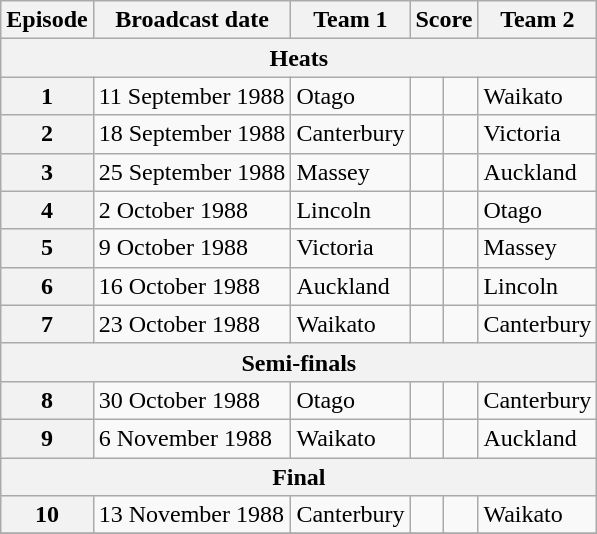<table class="wikitable">
<tr>
<th>Episode</th>
<th>Broadcast date</th>
<th>Team 1</th>
<th colspan=2>Score</th>
<th>Team 2</th>
</tr>
<tr>
<th colspan=6>Heats</th>
</tr>
<tr>
<th>1</th>
<td>11 September 1988</td>
<td>Otago</td>
<td></td>
<td></td>
<td>Waikato</td>
</tr>
<tr>
<th>2</th>
<td>18 September 1988</td>
<td>Canterbury</td>
<td></td>
<td></td>
<td>Victoria</td>
</tr>
<tr>
<th>3</th>
<td>25 September 1988</td>
<td>Massey</td>
<td></td>
<td></td>
<td>Auckland</td>
</tr>
<tr>
<th>4</th>
<td>2 October 1988</td>
<td>Lincoln</td>
<td></td>
<td></td>
<td>Otago</td>
</tr>
<tr>
<th>5</th>
<td>9 October 1988</td>
<td>Victoria</td>
<td></td>
<td></td>
<td>Massey</td>
</tr>
<tr>
<th>6</th>
<td>16 October 1988</td>
<td>Auckland</td>
<td></td>
<td></td>
<td>Lincoln</td>
</tr>
<tr>
<th>7</th>
<td>23 October 1988</td>
<td>Waikato</td>
<td></td>
<td></td>
<td>Canterbury</td>
</tr>
<tr>
<th colspan=6>Semi-finals</th>
</tr>
<tr>
<th>8</th>
<td>30 October 1988</td>
<td>Otago</td>
<td></td>
<td></td>
<td>Canterbury</td>
</tr>
<tr>
<th>9</th>
<td>6 November 1988</td>
<td>Waikato</td>
<td></td>
<td></td>
<td>Auckland</td>
</tr>
<tr>
<th colspan=6>Final</th>
</tr>
<tr>
<th>10</th>
<td>13 November 1988</td>
<td>Canterbury</td>
<td></td>
<td></td>
<td>Waikato</td>
</tr>
<tr>
</tr>
</table>
